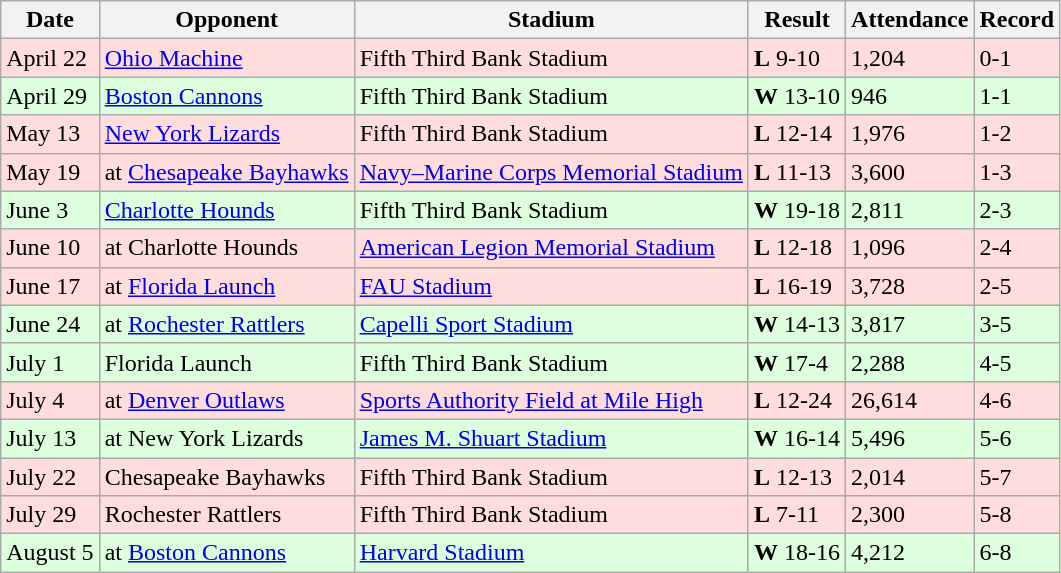<table class="wikitable" text-align:center;>
<tr>
<th>Date</th>
<th>Opponent</th>
<th>Stadium</th>
<th>Result</th>
<th>Attendance</th>
<th>Record</th>
</tr>
<tr bgcolor="#FFDDDD">
<td>April 22</td>
<td><a href='#'>Ohio Machine</a></td>
<td>Fifth Third Bank Stadium</td>
<td><strong>L</strong> 9-10</td>
<td>1,204</td>
<td>0-1</td>
</tr>
<tr bgcolor="#DDFFDD">
<td>April 29</td>
<td><a href='#'>Boston Cannons</a></td>
<td>Fifth Third Bank Stadium</td>
<td><strong>W</strong> 13-10</td>
<td>946</td>
<td>1-1</td>
</tr>
<tr bgcolor="FFDDDD">
<td>May 13</td>
<td><a href='#'>New York Lizards</a></td>
<td>Fifth Third Bank Stadium</td>
<td><strong>L</strong> 12-14</td>
<td>1,976</td>
<td>1-2</td>
</tr>
<tr bgcolor="FFDDDD">
<td>May 19</td>
<td>at <a href='#'>Chesapeake Bayhawks</a></td>
<td><a href='#'>Navy–Marine Corps Memorial Stadium</a></td>
<td><strong>L</strong> 11-13</td>
<td>3,600</td>
<td>1-3</td>
</tr>
<tr bgcolor="DDFFDD">
<td>June 3</td>
<td><a href='#'>Charlotte Hounds</a></td>
<td>Fifth Third Bank Stadium</td>
<td><strong>W</strong> 19-18</td>
<td>2,811</td>
<td>2-3</td>
</tr>
<tr bgcolor="FFDDDD">
<td>June 10</td>
<td>at Charlotte Hounds</td>
<td><a href='#'>American Legion Memorial Stadium</a></td>
<td><strong>L</strong> 12-18</td>
<td>1,096</td>
<td>2-4</td>
</tr>
<tr bgcolor="FFDDDD">
<td>June 17</td>
<td>at <a href='#'>Florida Launch</a></td>
<td><a href='#'>FAU Stadium</a></td>
<td><strong>L</strong> 16-19</td>
<td>3,728</td>
<td>2-5</td>
</tr>
<tr bgcolor="DDFFDD">
<td>June 24</td>
<td>at <a href='#'>Rochester Rattlers</a></td>
<td><a href='#'>Capelli Sport Stadium</a></td>
<td><strong>W</strong> 14-13 </td>
<td>3,817</td>
<td>3-5</td>
</tr>
<tr bgcolor="DDFFDD">
<td>July 1</td>
<td>Florida Launch</td>
<td>Fifth Third Bank Stadium</td>
<td><strong>W</strong> 17-4</td>
<td>2,288</td>
<td>4-5</td>
</tr>
<tr bgcolor="FFDDDD">
<td>July 4</td>
<td>at <a href='#'>Denver Outlaws</a></td>
<td><a href='#'>Sports Authority Field at Mile High</a></td>
<td><strong>L</strong> 12-24</td>
<td>26,614</td>
<td>4-6</td>
</tr>
<tr bgcolor="DDFFDD">
<td>July 13</td>
<td>at New York Lizards</td>
<td><a href='#'>James M. Shuart Stadium</a></td>
<td><strong>W</strong> 16-14</td>
<td>5,496</td>
<td>5-6</td>
</tr>
<tr bgcolor="FFDDDD">
<td>July 22</td>
<td>Chesapeake Bayhawks</td>
<td>Fifth Third Bank Stadium</td>
<td><strong>L</strong> 12-13</td>
<td>2,014</td>
<td>5-7</td>
</tr>
<tr bgcolor="FFDDDD">
<td>July 29</td>
<td>Rochester Rattlers</td>
<td>Fifth Third Bank Stadium</td>
<td><strong>L</strong> 7-11</td>
<td>2,300</td>
<td>5-8</td>
</tr>
<tr bgcolor="DDFFDD">
<td>August 5</td>
<td>at <a href='#'>Boston Cannons</a></td>
<td><a href='#'>Harvard Stadium</a></td>
<td><strong>W</strong> 18-16</td>
<td>4,212</td>
<td>6-8</td>
</tr>
</table>
